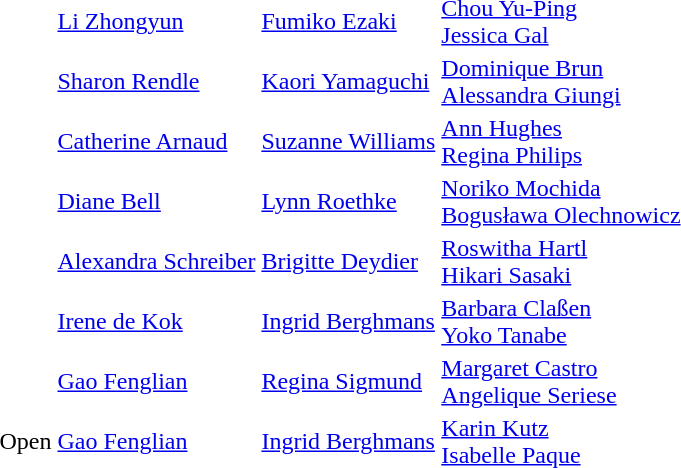<table>
<tr>
<td></td>
<td> <a href='#'>Li Zhongyun</a></td>
<td> <a href='#'>Fumiko Ezaki</a></td>
<td> <a href='#'>Chou Yu-Ping</a> <br>  <a href='#'>Jessica Gal</a></td>
</tr>
<tr>
<td></td>
<td> <a href='#'>Sharon Rendle</a></td>
<td> <a href='#'>Kaori Yamaguchi</a></td>
<td> <a href='#'>Dominique Brun</a> <br>  <a href='#'>Alessandra Giungi</a></td>
</tr>
<tr>
<td></td>
<td> <a href='#'>Catherine Arnaud</a></td>
<td> <a href='#'>Suzanne Williams</a></td>
<td> <a href='#'>Ann Hughes</a> <br>  <a href='#'>Regina Philips</a></td>
</tr>
<tr>
<td></td>
<td> <a href='#'>Diane Bell</a></td>
<td> <a href='#'>Lynn Roethke</a></td>
<td> <a href='#'>Noriko Mochida</a><br>  <a href='#'>Bogusława Olechnowicz</a></td>
</tr>
<tr>
<td></td>
<td> <a href='#'>Alexandra Schreiber</a></td>
<td> <a href='#'>Brigitte Deydier</a></td>
<td> <a href='#'>Roswitha Hartl</a> <br>  <a href='#'>Hikari Sasaki</a></td>
</tr>
<tr>
<td></td>
<td> <a href='#'>Irene de Kok</a></td>
<td> <a href='#'>Ingrid Berghmans</a></td>
<td> <a href='#'>Barbara Claßen</a> <br>  <a href='#'>Yoko Tanabe</a></td>
</tr>
<tr>
<td></td>
<td> <a href='#'>Gao Fenglian</a></td>
<td> <a href='#'>Regina Sigmund</a></td>
<td> <a href='#'>Margaret Castro</a> <br>  <a href='#'>Angelique Seriese</a></td>
</tr>
<tr>
<td>Open</td>
<td> <a href='#'>Gao Fenglian</a></td>
<td> <a href='#'>Ingrid Berghmans</a></td>
<td> <a href='#'>Karin Kutz</a> <br>  <a href='#'>Isabelle Paque</a></td>
</tr>
</table>
